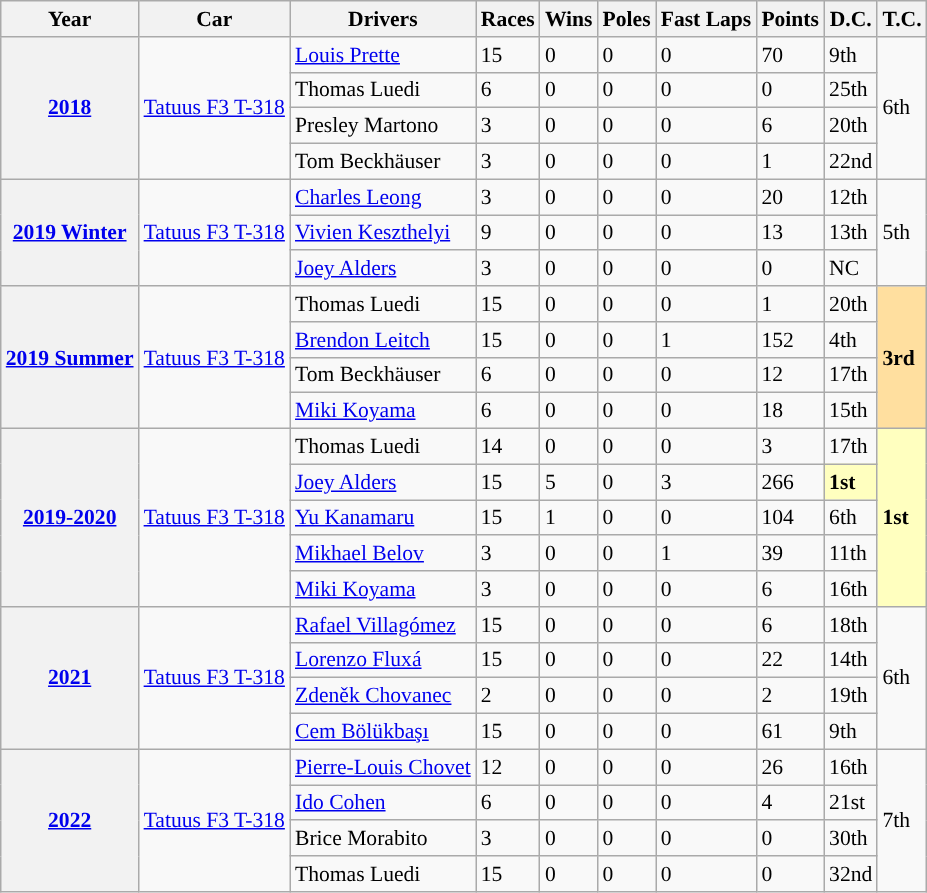<table class="wikitable" style="font-size: 90%;">
<tr>
<th>Year</th>
<th>Car</th>
<th>Drivers</th>
<th>Races</th>
<th>Wins</th>
<th>Poles</th>
<th>Fast Laps</th>
<th>Points</th>
<th>D.C.</th>
<th>T.C.</th>
</tr>
<tr>
<th rowspan="4"><a href='#'>2018</a></th>
<td rowspan="4" align=left><a href='#'>Tatuus F3 T-318</a></td>
<td align=left> <a href='#'>Louis Prette</a></td>
<td>15</td>
<td>0</td>
<td>0</td>
<td>0</td>
<td>70</td>
<td>9th</td>
<td rowspan="4">6th</td>
</tr>
<tr>
<td align=left> Thomas Luedi</td>
<td>6</td>
<td>0</td>
<td>0</td>
<td>0</td>
<td>0</td>
<td>25th</td>
</tr>
<tr>
<td align=left> Presley Martono</td>
<td>3</td>
<td>0</td>
<td>0</td>
<td>0</td>
<td>6</td>
<td>20th</td>
</tr>
<tr>
<td align=left> Tom Beckhäuser</td>
<td>3</td>
<td>0</td>
<td>0</td>
<td>0</td>
<td>1</td>
<td>22nd</td>
</tr>
<tr>
<th rowspan="3"><a href='#'>2019 Winter</a></th>
<td rowspan="3"><a href='#'>Tatuus F3 T-318</a></td>
<td align=left> <a href='#'>Charles Leong</a></td>
<td>3</td>
<td>0</td>
<td>0</td>
<td>0</td>
<td>20</td>
<td>12th</td>
<td rowspan="3">5th</td>
</tr>
<tr>
<td align=left> <a href='#'>Vivien Keszthelyi</a></td>
<td>9</td>
<td>0</td>
<td>0</td>
<td>0</td>
<td>13</td>
<td>13th</td>
</tr>
<tr>
<td align=left> <a href='#'>Joey Alders</a></td>
<td>3</td>
<td>0</td>
<td>0</td>
<td>0</td>
<td>0</td>
<td>NC</td>
</tr>
<tr>
<th rowspan="4"><a href='#'>2019 Summer</a></th>
<td rowspan="4" align=left><a href='#'>Tatuus F3 T-318</a></td>
<td align=left> Thomas Luedi</td>
<td>15</td>
<td>0</td>
<td>0</td>
<td>0</td>
<td>1</td>
<td>20th</td>
<td rowspan="4" style="background:#FFDF9F;"><strong>3rd</strong></td>
</tr>
<tr>
<td align=left> <a href='#'>Brendon Leitch</a></td>
<td>15</td>
<td>0</td>
<td>0</td>
<td>1</td>
<td>152</td>
<td>4th</td>
</tr>
<tr>
<td align=left> Tom Beckhäuser</td>
<td>6</td>
<td>0</td>
<td>0</td>
<td>0</td>
<td>12</td>
<td>17th</td>
</tr>
<tr>
<td align=left> <a href='#'>Miki Koyama</a></td>
<td>6</td>
<td>0</td>
<td>0</td>
<td>0</td>
<td>18</td>
<td>15th</td>
</tr>
<tr>
<th rowspan="5"><a href='#'>2019-2020</a></th>
<td rowspan="5" align="left"><a href='#'>Tatuus F3 T-318</a></td>
<td align="left"> Thomas Luedi</td>
<td>14</td>
<td>0</td>
<td>0</td>
<td>0</td>
<td>3</td>
<td>17th</td>
<td rowspan="5" style="background:#FFFFBF;"><strong>1st</strong></td>
</tr>
<tr>
<td align=left> <a href='#'>Joey Alders</a></td>
<td>15</td>
<td>5</td>
<td>0</td>
<td>3</td>
<td>266</td>
<td style="background:#FFFFBF;"><strong>1st</strong></td>
</tr>
<tr>
<td align=left> <a href='#'>Yu Kanamaru</a></td>
<td>15</td>
<td>1</td>
<td>0</td>
<td>0</td>
<td>104</td>
<td>6th</td>
</tr>
<tr>
<td align=left> <a href='#'>Mikhael Belov</a></td>
<td>3</td>
<td>0</td>
<td>0</td>
<td>1</td>
<td>39</td>
<td>11th</td>
</tr>
<tr>
<td align=left> <a href='#'>Miki Koyama</a></td>
<td>3</td>
<td>0</td>
<td>0</td>
<td>0</td>
<td>6</td>
<td>16th</td>
</tr>
<tr>
<th rowspan="4"><a href='#'>2021</a></th>
<td rowspan="4" align=left><a href='#'>Tatuus F3 T-318</a></td>
<td align=left> <a href='#'>Rafael Villagómez</a></td>
<td>15</td>
<td>0</td>
<td>0</td>
<td>0</td>
<td>6</td>
<td>18th</td>
<td rowspan="4">6th</td>
</tr>
<tr>
<td align=left> <a href='#'>Lorenzo Fluxá</a></td>
<td>15</td>
<td>0</td>
<td>0</td>
<td>0</td>
<td>22</td>
<td>14th</td>
</tr>
<tr>
<td align=left> <a href='#'>Zdeněk Chovanec</a></td>
<td>2</td>
<td>0</td>
<td>0</td>
<td>0</td>
<td>2</td>
<td>19th</td>
</tr>
<tr>
<td align=left> <a href='#'>Cem Bölükbaşı</a></td>
<td>15</td>
<td>0</td>
<td>0</td>
<td>0</td>
<td>61</td>
<td>9th</td>
</tr>
<tr>
<th rowspan="4"><a href='#'>2022</a></th>
<td rowspan="4"><a href='#'>Tatuus F3 T-318</a></td>
<td align="left"> <a href='#'>Pierre-Louis Chovet</a></td>
<td>12</td>
<td>0</td>
<td>0</td>
<td>0</td>
<td>26</td>
<td>16th</td>
<td rowspan="4">7th</td>
</tr>
<tr>
<td align="left"> <a href='#'>Ido Cohen</a></td>
<td>6</td>
<td>0</td>
<td>0</td>
<td>0</td>
<td>4</td>
<td>21st</td>
</tr>
<tr>
<td align=left> Brice Morabito</td>
<td>3</td>
<td>0</td>
<td>0</td>
<td>0</td>
<td>0</td>
<td>30th</td>
</tr>
<tr>
<td align="left"> Thomas Luedi</td>
<td>15</td>
<td>0</td>
<td>0</td>
<td>0</td>
<td>0</td>
<td>32nd</td>
</tr>
</table>
